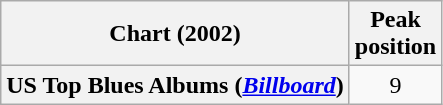<table class="wikitable sortable plainrowheaders" style="text-align:center">
<tr>
<th scope="col">Chart (2002)</th>
<th scope="col">Peak<br>position</th>
</tr>
<tr>
<th scope="row">US Top Blues Albums (<em><a href='#'>Billboard</a></em>)</th>
<td>9</td>
</tr>
</table>
